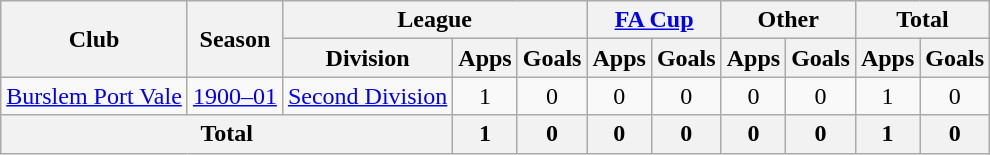<table class="wikitable" style="text-align:center">
<tr>
<th rowspan="2">Club</th>
<th rowspan="2">Season</th>
<th colspan="3">League</th>
<th colspan="2"><a href='#'>FA Cup</a></th>
<th colspan="2">Other</th>
<th colspan="2">Total</th>
</tr>
<tr>
<th>Division</th>
<th>Apps</th>
<th>Goals</th>
<th>Apps</th>
<th>Goals</th>
<th>Apps</th>
<th>Goals</th>
<th>Apps</th>
<th>Goals</th>
</tr>
<tr>
<td><a href='#'>Burslem Port Vale</a></td>
<td><a href='#'>1900–01</a></td>
<td><a href='#'>Second Division</a></td>
<td>1</td>
<td>0</td>
<td>0</td>
<td>0</td>
<td>0</td>
<td>0</td>
<td>1</td>
<td>0</td>
</tr>
<tr>
<th colspan="3">Total</th>
<th>1</th>
<th>0</th>
<th>0</th>
<th>0</th>
<th>0</th>
<th>0</th>
<th>1</th>
<th>0</th>
</tr>
</table>
